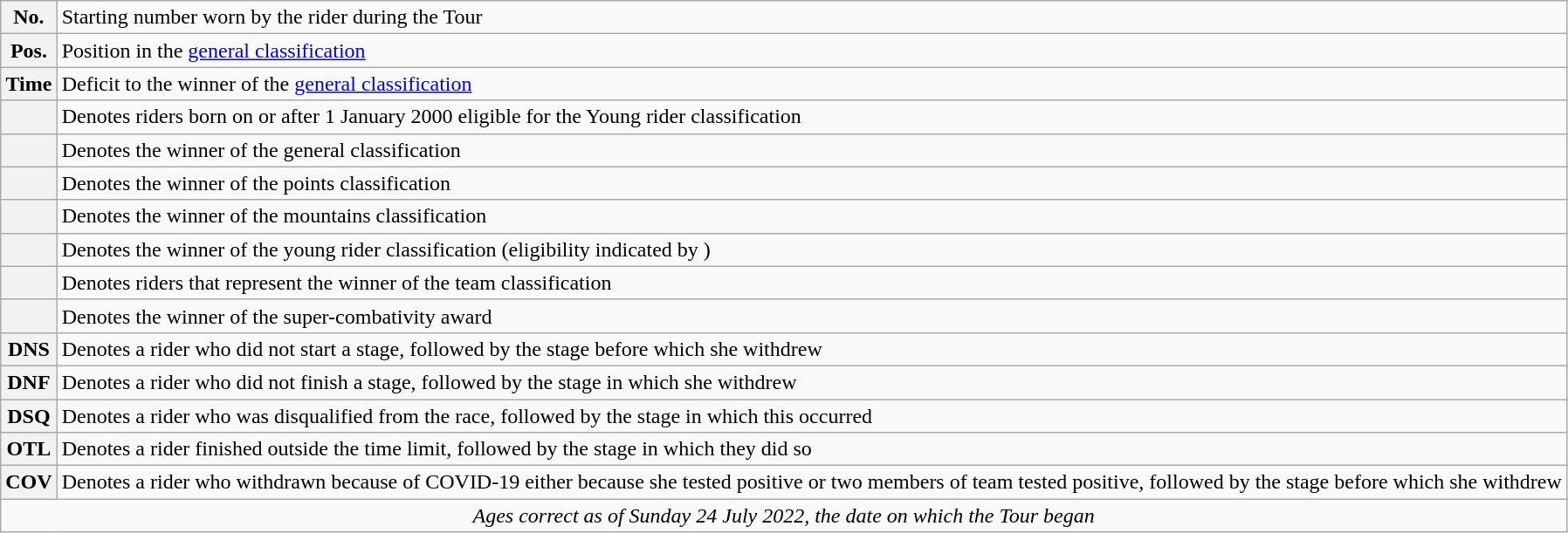<table class="wikitable">
<tr>
<th scope="row" style="text-align:center;">No.</th>
<td>Starting number worn by the rider during the Tour</td>
</tr>
<tr>
<th scope="row" style="text-align:center;">Pos.</th>
<td>Position in the <a href='#'>general classification</a></td>
</tr>
<tr>
<th scope="row" style="text-align:center;">Time</th>
<td>Deficit to the winner of the <a href='#'>general classification</a></td>
</tr>
<tr>
<th scope="row" style="text-align:center;"></th>
<td>Denotes riders born on or after 1 January 2000 eligible for the Young rider classification</td>
</tr>
<tr>
<th scope="row" style="text-align:center;"></th>
<td>Denotes the winner of the general classification</td>
</tr>
<tr>
<th scope="row" style="text-align:center;"></th>
<td>Denotes the winner of the points classification</td>
</tr>
<tr>
<th scope="row" style="text-align:center;"></th>
<td>Denotes the winner of the mountains classification</td>
</tr>
<tr>
<th scope="row" style="text-align:center;"></th>
<td>Denotes the winner of the young rider classification (eligibility indicated by )</td>
</tr>
<tr>
<th scope="row" style="text-align:center;"></th>
<td>Denotes riders that represent the winner of the team classification</td>
</tr>
<tr>
<th scope="row" style="text-align:center;"></th>
<td>Denotes the winner of the super-combativity award</td>
</tr>
<tr>
<th scope="row" style="text-align:center;">DNS</th>
<td>Denotes a rider who did not start a stage, followed by the stage before which she withdrew</td>
</tr>
<tr>
<th scope="row" style="text-align:center;">DNF</th>
<td>Denotes a rider who did not finish a stage, followed by the stage in which she withdrew</td>
</tr>
<tr>
<th scope="row" style="text-align:center;">DSQ</th>
<td>Denotes a rider who was disqualified from the race, followed by the stage in which this occurred</td>
</tr>
<tr>
<th scope="row" style="text-align:center;">OTL</th>
<td>Denotes a rider finished outside the time limit, followed by the stage in which they did so</td>
</tr>
<tr>
<th scope="row" style="text-align:center;">COV</th>
<td>Denotes a rider who withdrawn because of COVID-19 either because she tested positive or two members of team tested positive, followed by the stage before which she withdrew</td>
</tr>
<tr>
<td style="text-align:center;" colspan="2"><em>Ages correct as of Sunday 24 July 2022, the date on which the Tour began</em></td>
</tr>
</table>
